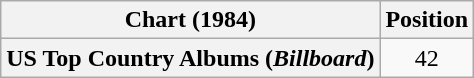<table class="wikitable plainrowheaders" style="text-align:center">
<tr>
<th scope="col">Chart (1984)</th>
<th scope="col">Position</th>
</tr>
<tr>
<th scope="row">US Top Country Albums (<em>Billboard</em>)</th>
<td>42</td>
</tr>
</table>
